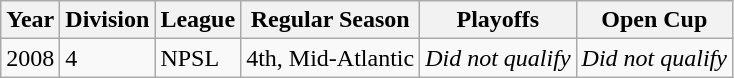<table class="wikitable">
<tr>
<th>Year</th>
<th>Division</th>
<th>League</th>
<th>Regular Season</th>
<th>Playoffs</th>
<th>Open Cup</th>
</tr>
<tr>
<td>2008</td>
<td>4</td>
<td>NPSL</td>
<td>4th, Mid-Atlantic</td>
<td><em>Did not qualify</em></td>
<td><em>Did not qualify</em></td>
</tr>
</table>
